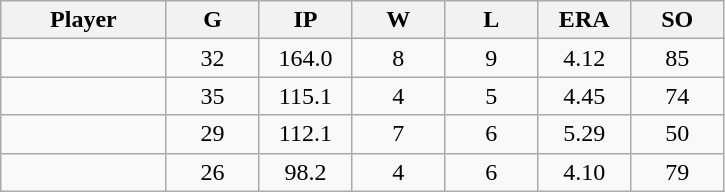<table class="wikitable sortable">
<tr>
<th bgcolor="#DDDDFF" width="16%">Player</th>
<th bgcolor="#DDDDFF" width="9%">G</th>
<th bgcolor="#DDDDFF" width="9%">IP</th>
<th bgcolor="#DDDDFF" width="9%">W</th>
<th bgcolor="#DDDDFF" width="9%">L</th>
<th bgcolor="#DDDDFF" width="9%">ERA</th>
<th bgcolor="#DDDDFF" width="9%">SO</th>
</tr>
<tr align="center">
<td></td>
<td>32</td>
<td>164.0</td>
<td>8</td>
<td>9</td>
<td>4.12</td>
<td>85</td>
</tr>
<tr align="center">
<td></td>
<td>35</td>
<td>115.1</td>
<td>4</td>
<td>5</td>
<td>4.45</td>
<td>74</td>
</tr>
<tr align="center">
<td></td>
<td>29</td>
<td>112.1</td>
<td>7</td>
<td>6</td>
<td>5.29</td>
<td>50</td>
</tr>
<tr align="center">
<td></td>
<td>26</td>
<td>98.2</td>
<td>4</td>
<td>6</td>
<td>4.10</td>
<td>79</td>
</tr>
</table>
